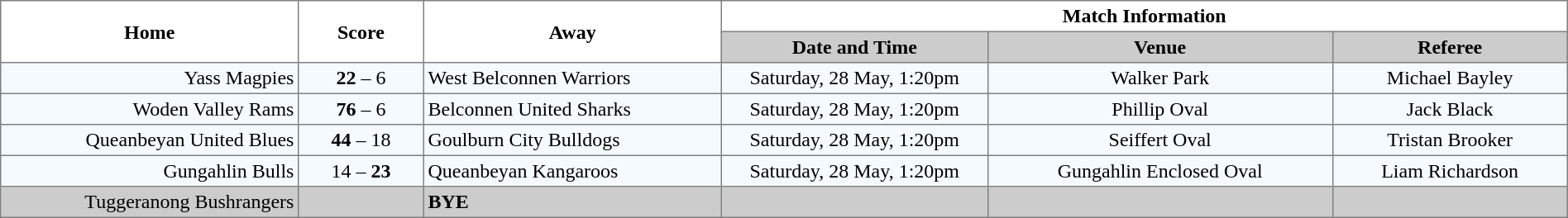<table border="1" cellpadding="3" cellspacing="0" width="100%" style="border-collapse:collapse;  text-align:center;">
<tr>
<th rowspan="2" width="19%">Home</th>
<th rowspan="2" width="8%">Score</th>
<th rowspan="2" width="19%">Away</th>
<th colspan="3">Match Information</th>
</tr>
<tr style="background:#CCCCCC">
<th width="17%">Date and Time</th>
<th width="22%">Venue</th>
<th width="50%">Referee</th>
</tr>
<tr style="text-align:center; background:#f5faff;">
<td align="right">Yass Magpies </td>
<td><strong>22</strong> – 6</td>
<td align="left"> West Belconnen Warriors</td>
<td>Saturday, 28 May, 1:20pm</td>
<td>Walker Park</td>
<td>Michael Bayley</td>
</tr>
<tr style="text-align:center; background:#f5faff;">
<td align="right">Woden Valley Rams </td>
<td><strong>76</strong> – 6</td>
<td align="left"> Belconnen United Sharks</td>
<td>Saturday, 28 May, 1:20pm</td>
<td>Phillip Oval</td>
<td>Jack Black</td>
</tr>
<tr style="text-align:center; background:#f5faff;">
<td align="right">Queanbeyan United Blues </td>
<td><strong>44</strong> – 18</td>
<td align="left"> Goulburn City Bulldogs</td>
<td>Saturday, 28 May, 1:20pm</td>
<td>Seiffert Oval</td>
<td>Tristan Brooker</td>
</tr>
<tr style="text-align:center; background:#f5faff;">
<td align="right">Gungahlin Bulls </td>
<td>14 – <strong>23</strong></td>
<td align="left"> Queanbeyan Kangaroos</td>
<td>Saturday, 28 May, 1:20pm</td>
<td>Gungahlin Enclosed Oval</td>
<td>Liam Richardson</td>
</tr>
<tr style="text-align:center; background:#CCCCCC;">
<td align="right">Tuggeranong Bushrangers </td>
<td></td>
<td align="left"><strong>BYE</strong></td>
<td></td>
<td></td>
<td></td>
</tr>
</table>
